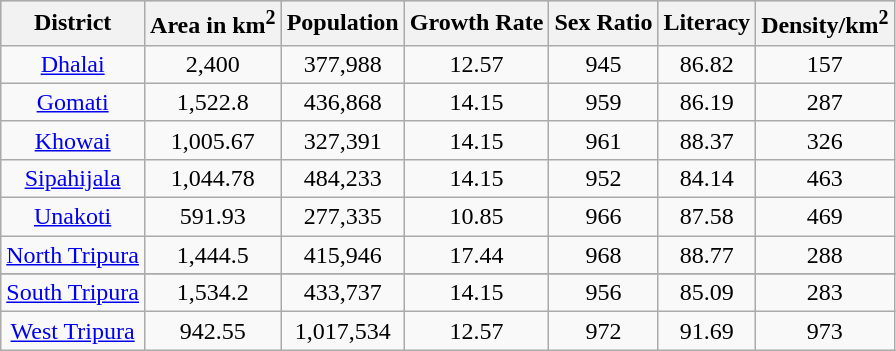<table class="wikitable sortable">
<tr style="background:#ccc; text-align:center;">
<th>District</th>
<th>Area in km<sup>2</sup></th>
<th>Population</th>
<th>Growth Rate</th>
<th>Sex Ratio</th>
<th>Literacy</th>
<th>Density/km<sup>2</sup></th>
</tr>
<tr style="vertical-align: middle; text-align: center;">
<td><a href='#'>Dhalai</a></td>
<td>2,400</td>
<td>377,988</td>
<td>12.57</td>
<td>945</td>
<td>86.82</td>
<td>157</td>
</tr>
<tr style="vertical-align: middle; text-align: center;">
<td><a href='#'>Gomati</a></td>
<td>1,522.8</td>
<td>436,868</td>
<td>14.15</td>
<td>959</td>
<td>86.19</td>
<td>287</td>
</tr>
<tr style="vertical-align: middle; text-align: center;">
<td><a href='#'>Khowai</a></td>
<td>1,005.67</td>
<td>327,391</td>
<td>14.15</td>
<td>961</td>
<td>88.37</td>
<td>326</td>
</tr>
<tr style="vertical-align: middle; text-align: center;">
<td><a href='#'>Sipahijala</a></td>
<td>1,044.78</td>
<td>484,233</td>
<td>14.15</td>
<td>952</td>
<td>84.14</td>
<td>463</td>
</tr>
<tr style="vertical-align: middle; text-align: center;">
<td><a href='#'>Unakoti</a></td>
<td>591.93</td>
<td>277,335</td>
<td>10.85</td>
<td>966</td>
<td>87.58</td>
<td>469</td>
</tr>
<tr style="vertical-align: middle; text-align: center;">
<td><a href='#'>North Tripura</a></td>
<td>1,444.5</td>
<td>415,946</td>
<td>17.44</td>
<td>968</td>
<td>88.77</td>
<td>288</td>
</tr>
<tr style="vertical-align: middle; text-align: center;">
</tr>
<tr style="vertical-align: middle; text-align: center;">
<td><a href='#'>South Tripura</a></td>
<td>1,534.2</td>
<td>433,737</td>
<td>14.15</td>
<td>956</td>
<td>85.09</td>
<td>283</td>
</tr>
<tr style="vertical-align: middle; text-align: center;">
<td><a href='#'>West Tripura</a></td>
<td>942.55</td>
<td>1,017,534</td>
<td>12.57</td>
<td>972</td>
<td>91.69</td>
<td>973</td>
</tr>
</table>
